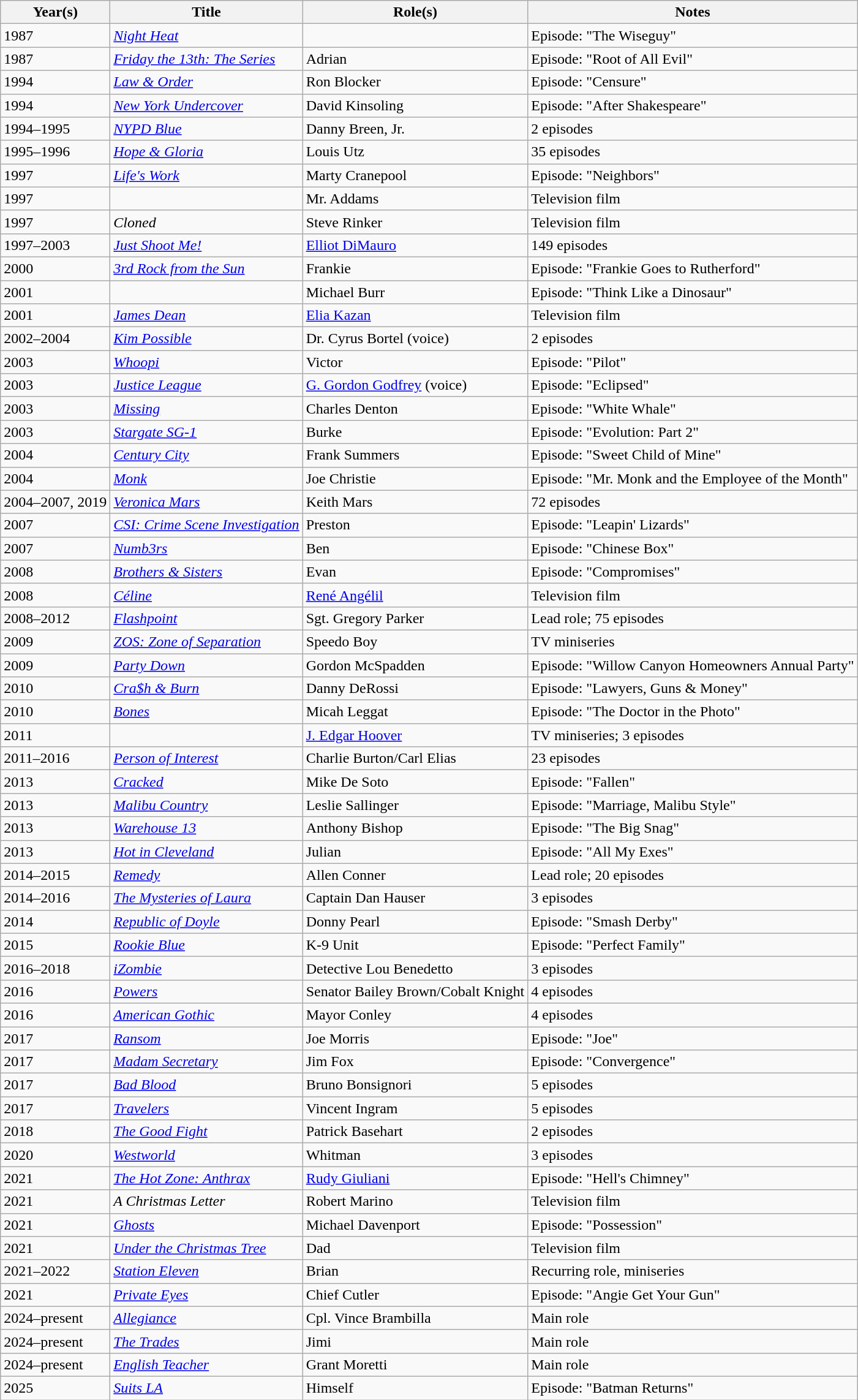<table class="wikitable sortable">
<tr>
<th scope="col">Year(s)</th>
<th scope="col">Title</th>
<th scope="col">Role(s)</th>
<th scope="col" class="unsortable">Notes</th>
</tr>
<tr>
<td>1987</td>
<td><em><a href='#'>Night Heat</a></em></td>
<td></td>
<td>Episode: "The Wiseguy"</td>
</tr>
<tr>
<td>1987</td>
<td><em><a href='#'>Friday the 13th: The Series</a></em></td>
<td>Adrian</td>
<td>Episode: "Root of All Evil"</td>
</tr>
<tr>
<td>1994</td>
<td><em><a href='#'>Law & Order</a></em></td>
<td>Ron Blocker</td>
<td>Episode: "Censure"</td>
</tr>
<tr>
<td>1994</td>
<td><em><a href='#'>New York Undercover</a></em></td>
<td>David Kinsoling</td>
<td>Episode: "After Shakespeare"</td>
</tr>
<tr>
<td>1994–1995</td>
<td><em><a href='#'>NYPD Blue</a></em></td>
<td>Danny Breen, Jr.</td>
<td>2 episodes</td>
</tr>
<tr>
<td>1995–1996</td>
<td><em><a href='#'>Hope & Gloria</a></em></td>
<td>Louis Utz</td>
<td>35 episodes</td>
</tr>
<tr>
<td>1997</td>
<td><em><a href='#'>Life's Work</a></em></td>
<td>Marty Cranepool</td>
<td>Episode: "Neighbors"</td>
</tr>
<tr>
<td>1997</td>
<td><em></em></td>
<td>Mr. Addams</td>
<td>Television film</td>
</tr>
<tr>
<td>1997</td>
<td><em>Cloned</em></td>
<td>Steve Rinker</td>
<td>Television film</td>
</tr>
<tr>
<td>1997–2003</td>
<td><em><a href='#'>Just Shoot Me!</a></em></td>
<td><a href='#'>Elliot DiMauro</a></td>
<td>149 episodes</td>
</tr>
<tr>
<td>2000</td>
<td><em><a href='#'>3rd Rock from the Sun</a></em></td>
<td>Frankie</td>
<td>Episode: "Frankie Goes to Rutherford"</td>
</tr>
<tr>
<td>2001</td>
<td><em></em></td>
<td>Michael Burr</td>
<td>Episode: "Think Like a Dinosaur"</td>
</tr>
<tr>
<td>2001</td>
<td><em><a href='#'>James Dean</a></em></td>
<td><a href='#'>Elia Kazan</a></td>
<td>Television film</td>
</tr>
<tr>
<td>2002–2004</td>
<td><em><a href='#'>Kim Possible</a></em></td>
<td>Dr. Cyrus Bortel (voice)</td>
<td>2 episodes</td>
</tr>
<tr>
<td>2003</td>
<td><em><a href='#'>Whoopi</a></em></td>
<td>Victor</td>
<td>Episode: "Pilot"</td>
</tr>
<tr>
<td>2003</td>
<td><em><a href='#'>Justice League</a></em></td>
<td><a href='#'>G. Gordon Godfrey</a> (voice)</td>
<td>Episode: "Eclipsed"</td>
</tr>
<tr>
<td>2003</td>
<td><em><a href='#'>Missing</a></em></td>
<td>Charles Denton</td>
<td>Episode: "White Whale"</td>
</tr>
<tr>
<td>2003</td>
<td><em><a href='#'>Stargate SG-1</a></em></td>
<td>Burke</td>
<td>Episode: "Evolution: Part 2"</td>
</tr>
<tr>
<td>2004</td>
<td><em><a href='#'>Century City</a></em></td>
<td>Frank Summers</td>
<td>Episode: "Sweet Child of Mine"</td>
</tr>
<tr>
<td>2004</td>
<td><em><a href='#'>Monk</a></em></td>
<td>Joe Christie</td>
<td>Episode: "Mr. Monk and the Employee of the Month"</td>
</tr>
<tr>
<td>2004–2007, 2019</td>
<td><em><a href='#'>Veronica Mars</a></em></td>
<td>Keith Mars</td>
<td>72 episodes</td>
</tr>
<tr>
<td>2007</td>
<td><em><a href='#'>CSI: Crime Scene Investigation</a></em></td>
<td>Preston</td>
<td>Episode: "Leapin' Lizards"</td>
</tr>
<tr>
<td>2007</td>
<td><em><a href='#'>Numb3rs</a></em></td>
<td>Ben</td>
<td>Episode: "Chinese Box"</td>
</tr>
<tr>
<td>2008</td>
<td><em><a href='#'>Brothers & Sisters</a></em></td>
<td>Evan</td>
<td>Episode: "Compromises"</td>
</tr>
<tr>
<td>2008</td>
<td><em><a href='#'>Céline</a></em></td>
<td><a href='#'>René Angélil</a></td>
<td>Television film</td>
</tr>
<tr>
<td>2008–2012</td>
<td><em><a href='#'>Flashpoint</a></em></td>
<td>Sgt. Gregory Parker</td>
<td>Lead role; 75 episodes</td>
</tr>
<tr>
<td>2009</td>
<td><em><a href='#'>ZOS: Zone of Separation</a></em></td>
<td>Speedo Boy</td>
<td>TV miniseries</td>
</tr>
<tr>
<td>2009</td>
<td><em><a href='#'>Party Down</a></em></td>
<td>Gordon McSpadden</td>
<td>Episode: "Willow Canyon Homeowners Annual Party"</td>
</tr>
<tr>
<td>2010</td>
<td><em><a href='#'>Cra$h & Burn</a></em></td>
<td>Danny DeRossi</td>
<td>Episode: "Lawyers, Guns & Money"</td>
</tr>
<tr>
<td>2010</td>
<td><em><a href='#'>Bones</a></em></td>
<td>Micah Leggat</td>
<td>Episode: "The Doctor in the Photo"</td>
</tr>
<tr>
<td>2011</td>
<td><em></em></td>
<td><a href='#'>J. Edgar Hoover</a></td>
<td>TV miniseries; 3 episodes</td>
</tr>
<tr>
<td>2011–2016</td>
<td><em><a href='#'>Person of Interest</a></em></td>
<td>Charlie Burton/Carl Elias</td>
<td>23 episodes</td>
</tr>
<tr>
<td>2013</td>
<td><em><a href='#'>Cracked</a></em></td>
<td>Mike De Soto</td>
<td>Episode: "Fallen"</td>
</tr>
<tr>
<td>2013</td>
<td><em><a href='#'>Malibu Country</a></em></td>
<td>Leslie Sallinger</td>
<td>Episode: "Marriage, Malibu Style"</td>
</tr>
<tr>
<td>2013</td>
<td><em><a href='#'>Warehouse 13</a></em></td>
<td>Anthony Bishop</td>
<td>Episode: "The Big Snag"</td>
</tr>
<tr>
<td>2013</td>
<td><em><a href='#'>Hot in Cleveland</a></em></td>
<td>Julian</td>
<td>Episode: "All My Exes"</td>
</tr>
<tr>
<td>2014–2015</td>
<td><em><a href='#'>Remedy</a></em></td>
<td>Allen Conner</td>
<td>Lead role; 20 episodes</td>
</tr>
<tr>
<td>2014–2016</td>
<td data-sort-value="Mysteries of Laura, The"><em><a href='#'>The Mysteries of Laura</a></em></td>
<td>Captain Dan Hauser</td>
<td>3 episodes</td>
</tr>
<tr>
<td>2014</td>
<td><em><a href='#'>Republic of Doyle</a></em></td>
<td>Donny Pearl</td>
<td>Episode: "Smash Derby"</td>
</tr>
<tr>
<td>2015</td>
<td><em><a href='#'>Rookie Blue</a></em></td>
<td>K-9 Unit</td>
<td>Episode: "Perfect Family"</td>
</tr>
<tr>
<td>2016–2018</td>
<td><em><a href='#'>iZombie</a></em></td>
<td>Detective Lou Benedetto</td>
<td>3 episodes</td>
</tr>
<tr>
<td>2016</td>
<td><em><a href='#'>Powers</a></em></td>
<td>Senator Bailey Brown/Cobalt Knight</td>
<td>4 episodes</td>
</tr>
<tr>
<td>2016</td>
<td><em><a href='#'>American Gothic</a></em></td>
<td>Mayor Conley</td>
<td>4 episodes</td>
</tr>
<tr>
<td>2017</td>
<td><em><a href='#'>Ransom</a></em></td>
<td>Joe Morris</td>
<td>Episode: "Joe"</td>
</tr>
<tr>
<td>2017</td>
<td><em><a href='#'>Madam Secretary</a></em></td>
<td>Jim Fox</td>
<td>Episode: "Convergence"</td>
</tr>
<tr>
<td>2017</td>
<td><em><a href='#'>Bad Blood</a></em></td>
<td>Bruno Bonsignori</td>
<td>5 episodes</td>
</tr>
<tr>
<td>2017</td>
<td><em><a href='#'>Travelers</a></em></td>
<td>Vincent Ingram</td>
<td>5 episodes</td>
</tr>
<tr>
<td>2018</td>
<td data-sort-value="Good Fight, The"><em><a href='#'>The Good Fight</a></em></td>
<td>Patrick Basehart</td>
<td>2 episodes</td>
</tr>
<tr>
<td>2020</td>
<td><em><a href='#'>Westworld</a></em></td>
<td>Whitman</td>
<td>3 episodes</td>
</tr>
<tr>
<td>2021</td>
<td data-sort-value="Hot Zone: Anthrax, The"><em><a href='#'>The Hot Zone: Anthrax</a></em></td>
<td><a href='#'>Rudy Giuliani</a></td>
<td>Episode: "Hell's Chimney"</td>
</tr>
<tr>
<td>2021</td>
<td data-sort-value="Christmas Letter, A"><em>A Christmas Letter</em></td>
<td>Robert Marino</td>
<td>Television film</td>
</tr>
<tr>
<td>2021</td>
<td><em><a href='#'>Ghosts</a></em></td>
<td>Michael Davenport</td>
<td>Episode: "Possession"</td>
</tr>
<tr>
<td>2021</td>
<td><em><a href='#'>Under the Christmas Tree</a></em></td>
<td>Dad</td>
<td>Television film</td>
</tr>
<tr>
<td>2021–2022</td>
<td><em><a href='#'>Station Eleven</a></em></td>
<td>Brian</td>
<td>Recurring role, miniseries</td>
</tr>
<tr>
<td>2021</td>
<td><em><a href='#'>Private Eyes</a></em></td>
<td>Chief Cutler</td>
<td>Episode: "Angie Get Your Gun"</td>
</tr>
<tr>
<td>2024–present</td>
<td><em><a href='#'>Allegiance</a></em></td>
<td>Cpl. Vince Brambilla</td>
<td>Main role</td>
</tr>
<tr>
<td>2024–present</td>
<td data-sort-value="Trades, The"><em><a href='#'>The Trades</a></em></td>
<td>Jimi</td>
<td>Main role</td>
</tr>
<tr>
<td>2024–present</td>
<td><em><a href='#'>English Teacher</a></em></td>
<td>Grant Moretti</td>
<td>Main role</td>
</tr>
<tr>
<td>2025</td>
<td><em><a href='#'>Suits LA</a></em></td>
<td>Himself</td>
<td>Episode: "Batman Returns"</td>
</tr>
</table>
